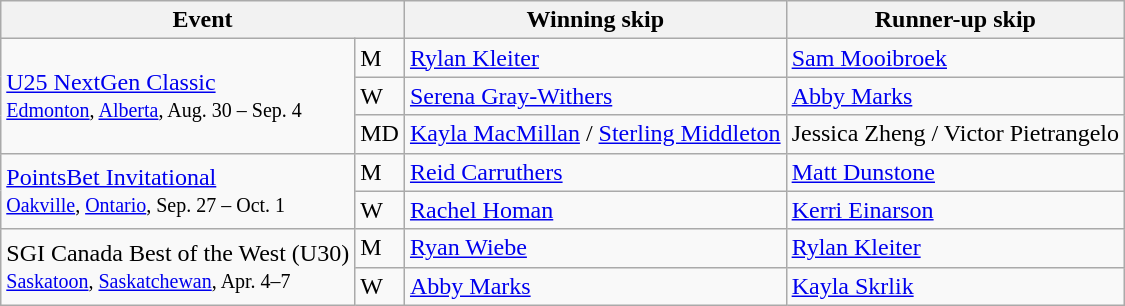<table class="wikitable">
<tr>
<th colspan="2">Event</th>
<th>Winning skip</th>
<th>Runner-up skip</th>
</tr>
<tr>
<td rowspan="3"><a href='#'>U25 NextGen Classic</a> <br> <small><a href='#'>Edmonton</a>, <a href='#'>Alberta</a>, Aug. 30 – Sep. 4</small></td>
<td>M</td>
<td> <a href='#'>Rylan Kleiter</a></td>
<td> <a href='#'>Sam Mooibroek</a></td>
</tr>
<tr>
<td>W</td>
<td> <a href='#'>Serena Gray-Withers</a></td>
<td> <a href='#'>Abby Marks</a></td>
</tr>
<tr>
<td>MD</td>
<td> <a href='#'>Kayla MacMillan</a> / <a href='#'>Sterling Middleton</a></td>
<td> Jessica Zheng / Victor Pietrangelo</td>
</tr>
<tr>
<td rowspan="2"><a href='#'>PointsBet Invitational</a> <br> <small><a href='#'>Oakville</a>, <a href='#'>Ontario</a>, Sep. 27 – Oct. 1</small></td>
<td>M</td>
<td> <a href='#'>Reid Carruthers</a></td>
<td> <a href='#'>Matt Dunstone</a></td>
</tr>
<tr>
<td>W</td>
<td> <a href='#'>Rachel Homan</a></td>
<td> <a href='#'>Kerri Einarson</a></td>
</tr>
<tr>
<td rowspan="2">SGI Canada Best of the West (U30) <br> <small><a href='#'>Saskatoon</a>, <a href='#'>Saskatchewan</a>, Apr. 4–7</small></td>
<td>M</td>
<td> <a href='#'>Ryan Wiebe</a></td>
<td> <a href='#'>Rylan Kleiter</a></td>
</tr>
<tr>
<td>W</td>
<td> <a href='#'>Abby Marks</a></td>
<td> <a href='#'>Kayla Skrlik</a></td>
</tr>
</table>
